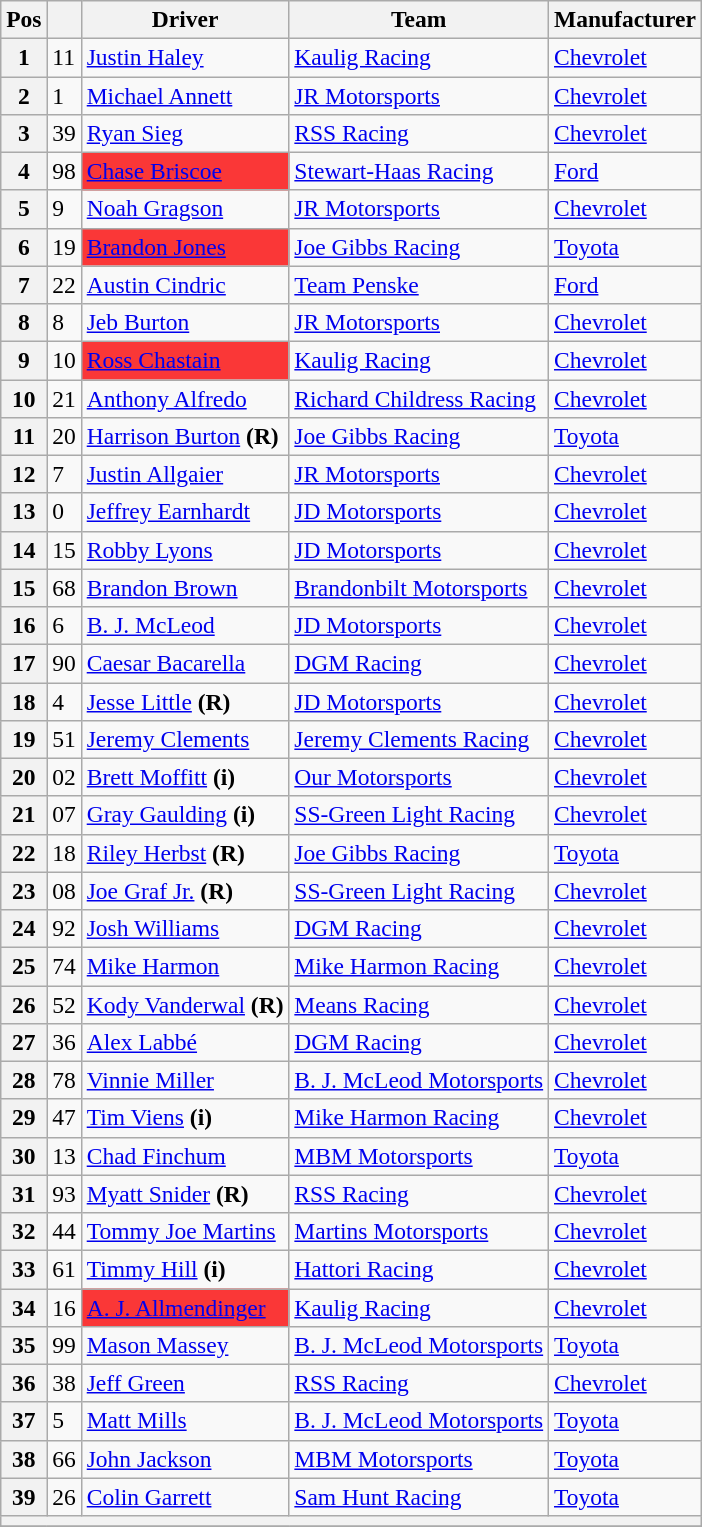<table class="wikitable" style="font-size:98%">
<tr>
<th>Pos</th>
<th></th>
<th>Driver</th>
<th>Team</th>
<th>Manufacturer</th>
</tr>
<tr>
<th>1</th>
<td>11</td>
<td><a href='#'>Justin Haley</a></td>
<td><a href='#'>Kaulig Racing</a></td>
<td><a href='#'>Chevrolet</a></td>
</tr>
<tr>
<th>2</th>
<td>1</td>
<td><a href='#'>Michael Annett</a></td>
<td><a href='#'>JR Motorsports</a></td>
<td><a href='#'>Chevrolet</a></td>
</tr>
<tr>
<th>3</th>
<td>39</td>
<td><a href='#'>Ryan Sieg</a></td>
<td><a href='#'>RSS Racing</a></td>
<td><a href='#'>Chevrolet</a></td>
</tr>
<tr>
<th>4</th>
<td>98</td>
<td style="background:#FA3737;"><a href='#'>Chase Briscoe</a></td>
<td><a href='#'>Stewart-Haas Racing</a></td>
<td><a href='#'>Ford</a></td>
</tr>
<tr>
<th>5</th>
<td>9</td>
<td><a href='#'>Noah Gragson</a></td>
<td><a href='#'>JR Motorsports</a></td>
<td><a href='#'>Chevrolet</a></td>
</tr>
<tr>
<th>6</th>
<td>19</td>
<td style="background:#FA3737;"><a href='#'>Brandon Jones</a></td>
<td><a href='#'>Joe Gibbs Racing</a></td>
<td><a href='#'>Toyota</a></td>
</tr>
<tr>
<th>7</th>
<td>22</td>
<td><a href='#'>Austin Cindric</a></td>
<td><a href='#'>Team Penske</a></td>
<td><a href='#'>Ford</a></td>
</tr>
<tr>
<th>8</th>
<td>8</td>
<td><a href='#'>Jeb Burton</a></td>
<td><a href='#'>JR Motorsports</a></td>
<td><a href='#'>Chevrolet</a></td>
</tr>
<tr>
<th>9</th>
<td>10</td>
<td style="background:#FA3737;"><a href='#'>Ross Chastain</a></td>
<td><a href='#'>Kaulig Racing</a></td>
<td><a href='#'>Chevrolet</a></td>
</tr>
<tr>
<th>10</th>
<td>21</td>
<td><a href='#'>Anthony Alfredo</a></td>
<td><a href='#'>Richard Childress Racing</a></td>
<td><a href='#'>Chevrolet</a></td>
</tr>
<tr>
<th>11</th>
<td>20</td>
<td><a href='#'>Harrison Burton</a> <strong>(R)</strong></td>
<td><a href='#'>Joe Gibbs Racing</a></td>
<td><a href='#'>Toyota</a></td>
</tr>
<tr>
<th>12</th>
<td>7</td>
<td><a href='#'>Justin Allgaier</a></td>
<td><a href='#'>JR Motorsports</a></td>
<td><a href='#'>Chevrolet</a></td>
</tr>
<tr>
<th>13</th>
<td>0</td>
<td><a href='#'>Jeffrey Earnhardt</a></td>
<td><a href='#'>JD Motorsports</a></td>
<td><a href='#'>Chevrolet</a></td>
</tr>
<tr>
<th>14</th>
<td>15</td>
<td><a href='#'>Robby Lyons</a></td>
<td><a href='#'>JD Motorsports</a></td>
<td><a href='#'>Chevrolet</a></td>
</tr>
<tr>
<th>15</th>
<td>68</td>
<td><a href='#'>Brandon Brown</a></td>
<td><a href='#'>Brandonbilt Motorsports</a></td>
<td><a href='#'>Chevrolet</a></td>
</tr>
<tr>
<th>16</th>
<td>6</td>
<td><a href='#'>B. J. McLeod</a></td>
<td><a href='#'>JD Motorsports</a></td>
<td><a href='#'>Chevrolet</a></td>
</tr>
<tr>
<th>17</th>
<td>90</td>
<td><a href='#'>Caesar Bacarella</a></td>
<td><a href='#'>DGM Racing</a></td>
<td><a href='#'>Chevrolet</a></td>
</tr>
<tr>
<th>18</th>
<td>4</td>
<td><a href='#'>Jesse Little</a> <strong>(R)</strong></td>
<td><a href='#'>JD Motorsports</a></td>
<td><a href='#'>Chevrolet</a></td>
</tr>
<tr>
<th>19</th>
<td>51</td>
<td><a href='#'>Jeremy Clements</a></td>
<td><a href='#'>Jeremy Clements Racing</a></td>
<td><a href='#'>Chevrolet</a></td>
</tr>
<tr>
<th>20</th>
<td>02</td>
<td><a href='#'>Brett Moffitt</a> <strong>(i)</strong></td>
<td><a href='#'>Our Motorsports</a></td>
<td><a href='#'>Chevrolet</a></td>
</tr>
<tr>
<th>21</th>
<td>07</td>
<td><a href='#'>Gray Gaulding</a> <strong>(i)</strong></td>
<td><a href='#'>SS-Green Light Racing</a></td>
<td><a href='#'>Chevrolet</a></td>
</tr>
<tr>
<th>22</th>
<td>18</td>
<td><a href='#'>Riley Herbst</a> <strong>(R)</strong></td>
<td><a href='#'>Joe Gibbs Racing</a></td>
<td><a href='#'>Toyota</a></td>
</tr>
<tr>
<th>23</th>
<td>08</td>
<td><a href='#'>Joe Graf Jr.</a> <strong>(R)</strong></td>
<td><a href='#'>SS-Green Light Racing</a></td>
<td><a href='#'>Chevrolet</a></td>
</tr>
<tr>
<th>24</th>
<td>92</td>
<td><a href='#'>Josh Williams</a></td>
<td><a href='#'>DGM Racing</a></td>
<td><a href='#'>Chevrolet</a></td>
</tr>
<tr>
<th>25</th>
<td>74</td>
<td><a href='#'>Mike Harmon</a></td>
<td><a href='#'>Mike Harmon Racing</a></td>
<td><a href='#'>Chevrolet</a></td>
</tr>
<tr>
<th>26</th>
<td>52</td>
<td><a href='#'>Kody Vanderwal</a> <strong>(R)</strong></td>
<td><a href='#'>Means Racing</a></td>
<td><a href='#'>Chevrolet</a></td>
</tr>
<tr>
<th>27</th>
<td>36</td>
<td><a href='#'>Alex Labbé</a></td>
<td><a href='#'>DGM Racing</a></td>
<td><a href='#'>Chevrolet</a></td>
</tr>
<tr>
<th>28</th>
<td>78</td>
<td><a href='#'>Vinnie Miller</a></td>
<td><a href='#'>B. J. McLeod Motorsports</a></td>
<td><a href='#'>Chevrolet</a></td>
</tr>
<tr>
<th>29</th>
<td>47</td>
<td><a href='#'>Tim Viens</a> <strong>(i)</strong></td>
<td><a href='#'>Mike Harmon Racing</a></td>
<td><a href='#'>Chevrolet</a></td>
</tr>
<tr>
<th>30</th>
<td>13</td>
<td><a href='#'>Chad Finchum</a></td>
<td><a href='#'>MBM Motorsports</a></td>
<td><a href='#'>Toyota</a></td>
</tr>
<tr>
<th>31</th>
<td>93</td>
<td><a href='#'>Myatt Snider</a> <strong>(R)</strong></td>
<td><a href='#'>RSS Racing</a></td>
<td><a href='#'>Chevrolet</a></td>
</tr>
<tr>
<th>32</th>
<td>44</td>
<td><a href='#'>Tommy Joe Martins</a></td>
<td><a href='#'>Martins Motorsports</a></td>
<td><a href='#'>Chevrolet</a></td>
</tr>
<tr>
<th>33</th>
<td>61</td>
<td><a href='#'>Timmy Hill</a> <strong>(i)</strong></td>
<td><a href='#'>Hattori Racing</a></td>
<td><a href='#'>Chevrolet</a></td>
</tr>
<tr>
<th>34</th>
<td>16</td>
<td style="background:#FA3737;"><a href='#'>A. J. Allmendinger</a></td>
<td><a href='#'>Kaulig Racing</a></td>
<td><a href='#'>Chevrolet</a></td>
</tr>
<tr>
<th>35</th>
<td>99</td>
<td><a href='#'>Mason Massey</a></td>
<td><a href='#'>B. J. McLeod Motorsports</a></td>
<td><a href='#'>Toyota</a></td>
</tr>
<tr>
<th>36</th>
<td>38</td>
<td><a href='#'>Jeff Green</a></td>
<td><a href='#'>RSS Racing</a></td>
<td><a href='#'>Chevrolet</a></td>
</tr>
<tr>
<th>37</th>
<td>5</td>
<td><a href='#'>Matt Mills</a></td>
<td><a href='#'>B. J. McLeod Motorsports</a></td>
<td><a href='#'>Toyota</a></td>
</tr>
<tr>
<th>38</th>
<td>66</td>
<td><a href='#'>John Jackson</a></td>
<td><a href='#'>MBM Motorsports</a></td>
<td><a href='#'>Toyota</a></td>
</tr>
<tr>
<th>39</th>
<td>26</td>
<td><a href='#'>Colin Garrett</a></td>
<td><a href='#'>Sam Hunt Racing</a></td>
<td><a href='#'>Toyota</a></td>
</tr>
<tr>
<th colspan="5"></th>
</tr>
<tr>
</tr>
</table>
